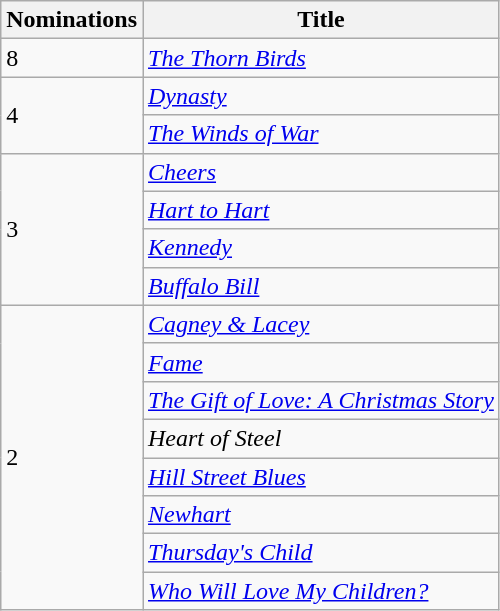<table class="wikitable">
<tr>
<th>Nominations</th>
<th>Title</th>
</tr>
<tr>
<td>8</td>
<td><em><a href='#'>The Thorn Birds</a></em></td>
</tr>
<tr>
<td rowspan="2">4</td>
<td><em><a href='#'>Dynasty</a></em></td>
</tr>
<tr>
<td><em><a href='#'>The Winds of War</a></em></td>
</tr>
<tr>
<td rowspan="4">3</td>
<td><em><a href='#'>Cheers</a></em></td>
</tr>
<tr>
<td><em><a href='#'>Hart to Hart</a></em></td>
</tr>
<tr>
<td><em><a href='#'>Kennedy</a></em></td>
</tr>
<tr>
<td><em><a href='#'>Buffalo Bill</a></em></td>
</tr>
<tr>
<td rowspan="8">2</td>
<td><em><a href='#'>Cagney & Lacey</a></em></td>
</tr>
<tr>
<td><em><a href='#'>Fame</a></em></td>
</tr>
<tr>
<td><em><a href='#'>The Gift of Love: A Christmas Story</a></em></td>
</tr>
<tr>
<td><em>Heart of Steel</em></td>
</tr>
<tr>
<td><em><a href='#'>Hill Street Blues</a></em></td>
</tr>
<tr>
<td><em><a href='#'>Newhart</a></em></td>
</tr>
<tr>
<td><em><a href='#'>Thursday's Child</a></em></td>
</tr>
<tr>
<td><em><a href='#'>Who Will Love My Children?</a></em></td>
</tr>
</table>
